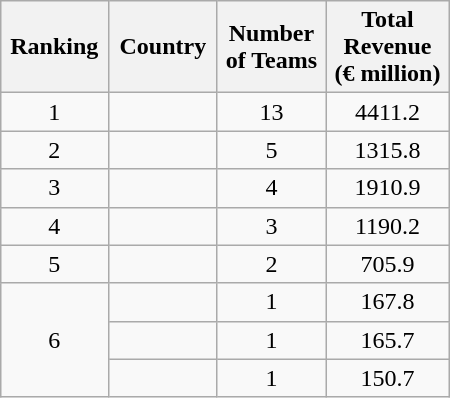<table class="wikitable" style="text-align:center; margin-left:1em; float:right;">
<tr>
<th style="width:65px;">Ranking</th>
<th style="width:65px;">Country</th>
<th style="width:65px;">Number of Teams</th>
<th style="width:75px;">Total Revenue (€ million)</th>
</tr>
<tr>
<td>1</td>
<td></td>
<td>13</td>
<td>4411.2</td>
</tr>
<tr>
<td>2</td>
<td></td>
<td>5</td>
<td>1315.8</td>
</tr>
<tr>
<td>3</td>
<td></td>
<td>4</td>
<td>1910.9</td>
</tr>
<tr>
<td>4</td>
<td></td>
<td>3</td>
<td>1190.2</td>
</tr>
<tr>
<td>5</td>
<td></td>
<td>2</td>
<td>705.9</td>
</tr>
<tr>
<td rowspan="3" style="text-align: center;">6</td>
<td></td>
<td>1</td>
<td>167.8</td>
</tr>
<tr>
<td></td>
<td>1</td>
<td>165.7</td>
</tr>
<tr>
<td></td>
<td>1</td>
<td>150.7</td>
</tr>
</table>
